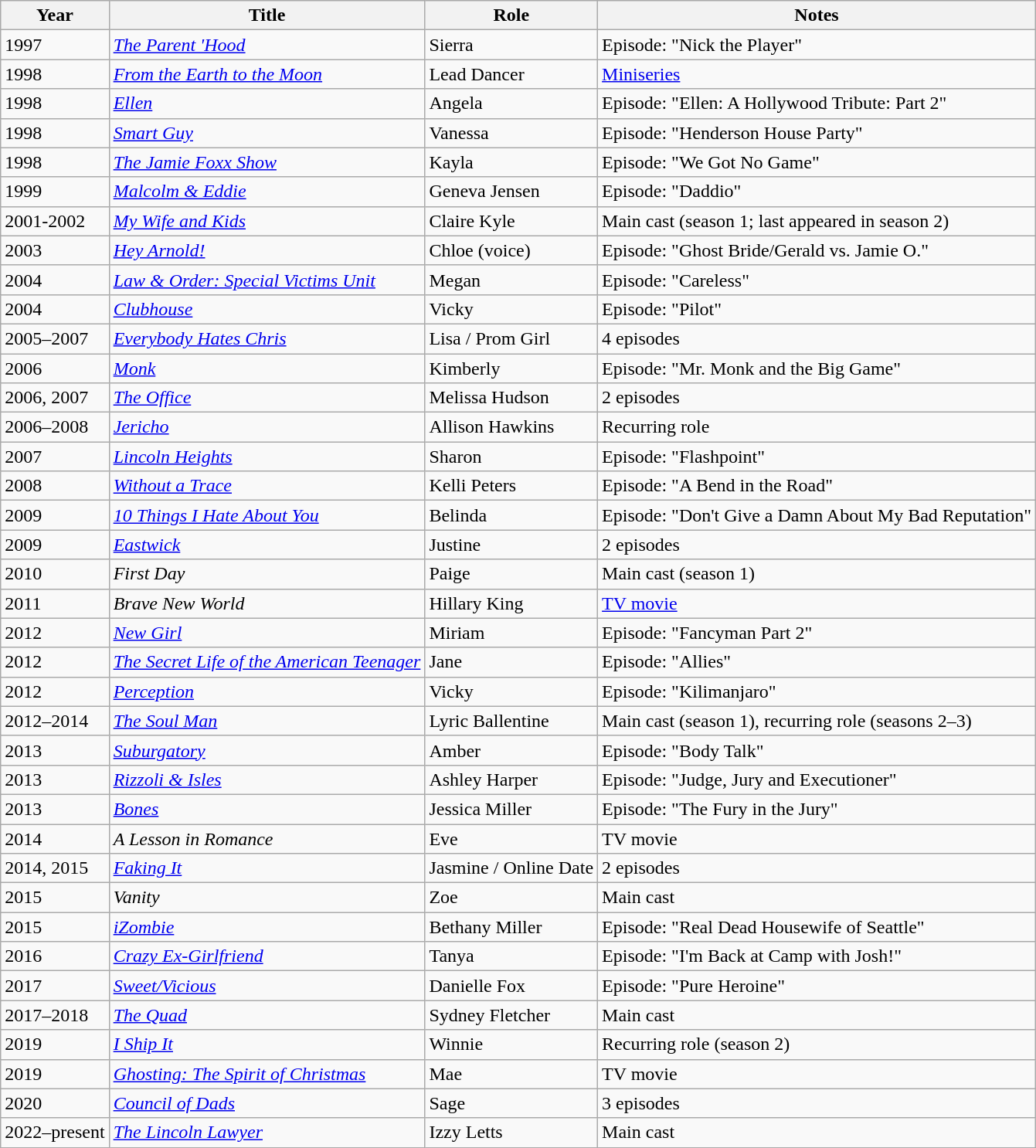<table class="wikitable sortable">
<tr>
<th>Year</th>
<th>Title</th>
<th>Role</th>
<th>Notes</th>
</tr>
<tr>
<td>1997</td>
<td><em><a href='#'>The Parent 'Hood</a></em></td>
<td>Sierra</td>
<td>Episode: "Nick the Player"</td>
</tr>
<tr>
<td>1998</td>
<td><em><a href='#'>From the Earth to the Moon</a></em></td>
<td>Lead Dancer</td>
<td><a href='#'>Miniseries</a></td>
</tr>
<tr>
<td>1998</td>
<td><em><a href='#'>Ellen</a></em></td>
<td>Angela</td>
<td>Episode: "Ellen: A Hollywood Tribute: Part 2"</td>
</tr>
<tr>
<td>1998</td>
<td><em><a href='#'>Smart Guy</a></em></td>
<td>Vanessa</td>
<td>Episode: "Henderson House Party"</td>
</tr>
<tr>
<td>1998</td>
<td><em><a href='#'>The Jamie Foxx Show</a></em></td>
<td>Kayla</td>
<td>Episode: "We Got No Game"</td>
</tr>
<tr>
<td>1999</td>
<td><em><a href='#'>Malcolm & Eddie</a></em></td>
<td>Geneva Jensen</td>
<td>Episode: "Daddio"</td>
</tr>
<tr>
<td>2001-2002</td>
<td><em><a href='#'>My Wife and Kids</a></em></td>
<td>Claire Kyle</td>
<td>Main cast (season 1; last appeared in season 2)</td>
</tr>
<tr>
<td>2003</td>
<td><em><a href='#'>Hey Arnold!</a></em></td>
<td>Chloe (voice)</td>
<td>Episode: "Ghost Bride/Gerald vs. Jamie O."</td>
</tr>
<tr>
<td>2004</td>
<td><em><a href='#'>Law & Order: Special Victims Unit</a></em></td>
<td>Megan</td>
<td>Episode: "Careless"</td>
</tr>
<tr>
<td>2004</td>
<td><em><a href='#'>Clubhouse</a></em></td>
<td>Vicky</td>
<td>Episode: "Pilot"</td>
</tr>
<tr>
<td>2005–2007</td>
<td><em><a href='#'>Everybody Hates Chris</a></em></td>
<td>Lisa / Prom Girl</td>
<td>4 episodes</td>
</tr>
<tr>
<td>2006</td>
<td><em><a href='#'>Monk</a></em></td>
<td>Kimberly</td>
<td>Episode: "Mr. Monk and the Big Game"</td>
</tr>
<tr>
<td>2006, 2007</td>
<td><em><a href='#'>The Office</a></em></td>
<td>Melissa Hudson</td>
<td>2 episodes</td>
</tr>
<tr>
<td>2006–2008</td>
<td><em><a href='#'>Jericho</a></em></td>
<td>Allison Hawkins</td>
<td>Recurring role</td>
</tr>
<tr>
<td>2007</td>
<td><em><a href='#'>Lincoln Heights</a></em></td>
<td>Sharon</td>
<td>Episode: "Flashpoint"</td>
</tr>
<tr>
<td>2008</td>
<td><em><a href='#'>Without a Trace</a></em></td>
<td>Kelli Peters</td>
<td>Episode: "A Bend in the Road"</td>
</tr>
<tr>
<td>2009</td>
<td><em><a href='#'>10 Things I Hate About You</a></em></td>
<td>Belinda</td>
<td>Episode: "Don't Give a Damn About My Bad Reputation"</td>
</tr>
<tr>
<td>2009</td>
<td><em><a href='#'>Eastwick</a></em></td>
<td>Justine</td>
<td>2 episodes</td>
</tr>
<tr>
<td>2010</td>
<td><em>First Day</em></td>
<td>Paige</td>
<td>Main cast (season 1)</td>
</tr>
<tr>
<td>2011</td>
<td><em>Brave New World</em></td>
<td>Hillary King</td>
<td><a href='#'>TV movie</a></td>
</tr>
<tr>
<td>2012</td>
<td><em><a href='#'>New Girl</a></em></td>
<td>Miriam</td>
<td>Episode: "Fancyman Part 2"</td>
</tr>
<tr>
<td>2012</td>
<td><em><a href='#'>The Secret Life of the American Teenager</a></em></td>
<td>Jane</td>
<td>Episode: "Allies"</td>
</tr>
<tr>
<td>2012</td>
<td><em><a href='#'>Perception</a></em></td>
<td>Vicky</td>
<td>Episode: "Kilimanjaro"</td>
</tr>
<tr>
<td>2012–2014</td>
<td><em><a href='#'>The Soul Man</a></em></td>
<td>Lyric Ballentine</td>
<td>Main cast (season 1), recurring role (seasons 2–3)</td>
</tr>
<tr>
<td>2013</td>
<td><em><a href='#'>Suburgatory</a></em></td>
<td>Amber</td>
<td>Episode: "Body Talk"</td>
</tr>
<tr>
<td>2013</td>
<td><em><a href='#'>Rizzoli & Isles</a></em></td>
<td>Ashley Harper</td>
<td>Episode: "Judge, Jury and Executioner"</td>
</tr>
<tr>
<td>2013</td>
<td><em><a href='#'>Bones</a></em></td>
<td>Jessica Miller</td>
<td>Episode: "The Fury in the Jury"</td>
</tr>
<tr>
<td>2014</td>
<td><em>A Lesson in Romance</em></td>
<td>Eve</td>
<td>TV movie</td>
</tr>
<tr>
<td>2014, 2015</td>
<td><em><a href='#'>Faking It</a></em></td>
<td>Jasmine / Online Date</td>
<td>2 episodes</td>
</tr>
<tr>
<td>2015</td>
<td><em>Vanity</em></td>
<td>Zoe</td>
<td>Main cast</td>
</tr>
<tr>
<td>2015</td>
<td><em><a href='#'>iZombie</a></em></td>
<td>Bethany Miller</td>
<td>Episode: "Real Dead Housewife of Seattle"</td>
</tr>
<tr>
<td>2016</td>
<td><em><a href='#'>Crazy Ex-Girlfriend</a></em></td>
<td>Tanya</td>
<td>Episode: "I'm Back at Camp with Josh!"</td>
</tr>
<tr>
<td>2017</td>
<td><em><a href='#'>Sweet/Vicious</a></em></td>
<td>Danielle Fox</td>
<td>Episode: "Pure Heroine"</td>
</tr>
<tr>
<td>2017–2018</td>
<td><em><a href='#'>The Quad</a></em></td>
<td>Sydney Fletcher</td>
<td>Main cast</td>
</tr>
<tr>
<td>2019</td>
<td><em><a href='#'>I Ship It</a></em></td>
<td>Winnie</td>
<td>Recurring role (season 2)</td>
</tr>
<tr>
<td>2019</td>
<td><em><a href='#'>Ghosting: The Spirit of Christmas</a></em></td>
<td>Mae</td>
<td>TV movie</td>
</tr>
<tr>
<td>2020</td>
<td><em><a href='#'>Council of Dads</a></em></td>
<td>Sage</td>
<td>3 episodes</td>
</tr>
<tr>
<td>2022–present</td>
<td><em><a href='#'>The Lincoln Lawyer</a></em></td>
<td>Izzy Letts</td>
<td>Main cast</td>
</tr>
</table>
